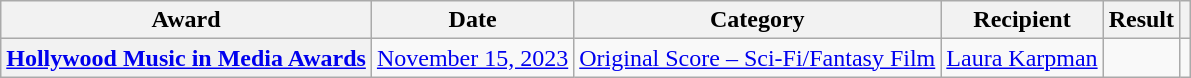<table class="wikitable sortable plainrowheaders">
<tr>
<th scope="col">Award</th>
<th scope="col">Date</th>
<th scope="col">Category</th>
<th scope="col">Recipient</th>
<th scope="col">Result</th>
<th scope="col" class="unsortable"></th>
</tr>
<tr>
<th scope="row"><a href='#'>Hollywood Music in Media Awards</a></th>
<td><a href='#'>November 15, 2023</a></td>
<td><a href='#'>Original Score – Sci-Fi/Fantasy Film</a></td>
<td><a href='#'>Laura Karpman</a></td>
<td></td>
<td align="center"><br></td>
</tr>
</table>
